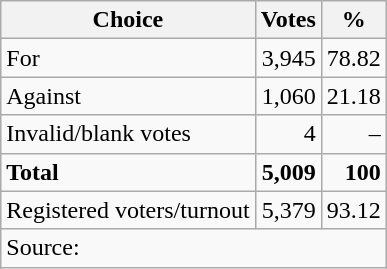<table class=wikitable style=text-align:right>
<tr>
<th>Choice</th>
<th>Votes</th>
<th>%</th>
</tr>
<tr>
<td align=left>For</td>
<td>3,945</td>
<td>78.82</td>
</tr>
<tr>
<td align=left>Against</td>
<td>1,060</td>
<td>21.18</td>
</tr>
<tr>
<td align=left>Invalid/blank votes</td>
<td>4</td>
<td>–</td>
</tr>
<tr>
<td align=left><strong>Total</strong></td>
<td><strong>5,009</strong></td>
<td><strong>100</strong></td>
</tr>
<tr>
<td align=left>Registered voters/turnout</td>
<td>5,379</td>
<td>93.12</td>
</tr>
<tr>
<td align=left colspan=3>Source: </td>
</tr>
</table>
